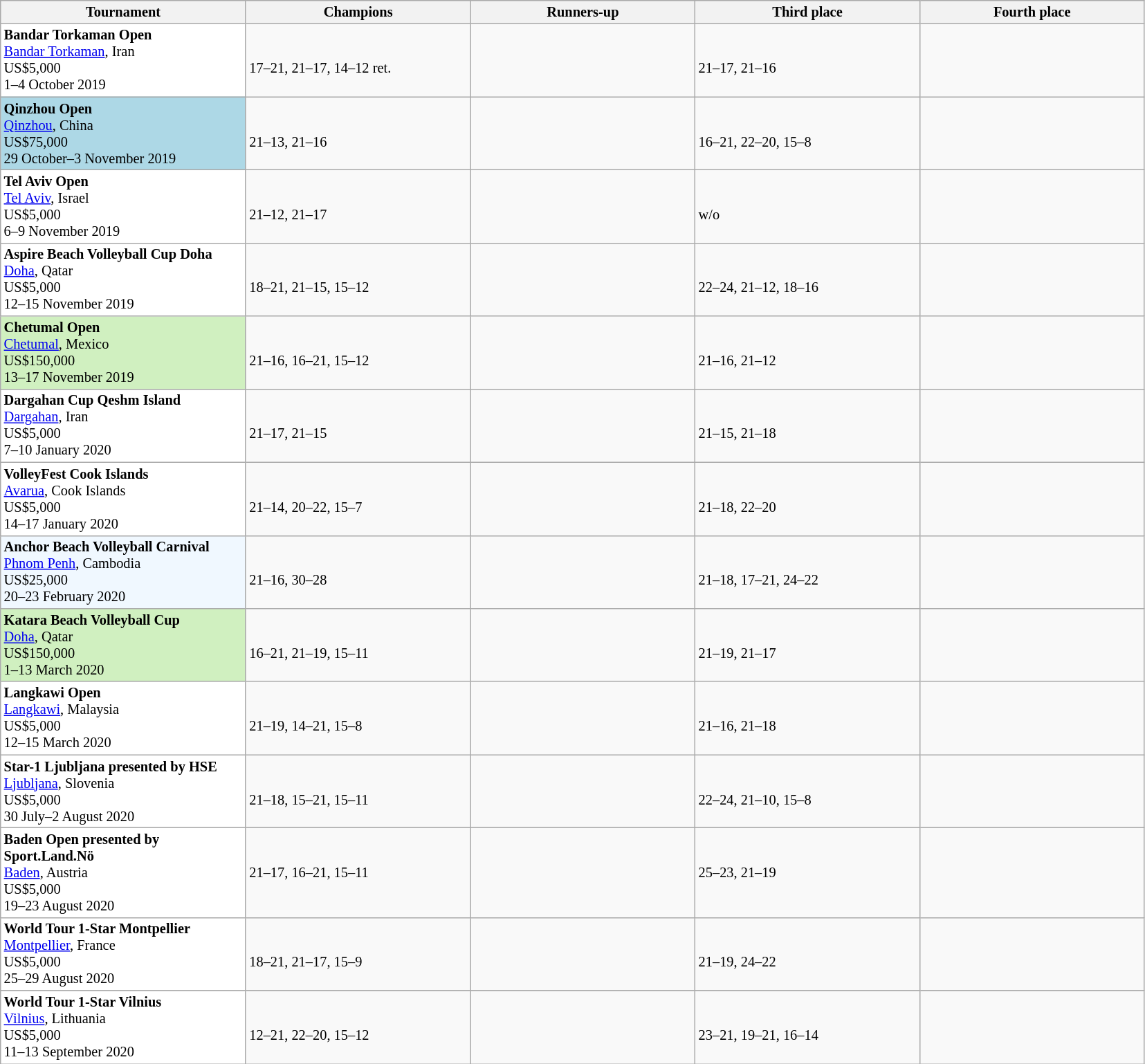<table class=wikitable style=font-size:85%>
<tr>
<th width=230>Tournament</th>
<th width=210>Champions</th>
<th width=210>Runners-up</th>
<th width=210>Third place</th>
<th width=210>Fourth place</th>
</tr>
<tr valign=top>
<td style="background:#ffffff;"><strong>Bandar Torkaman Open</strong><br><a href='#'>Bandar Torkaman</a>, Iran<br>US$5,000<br>1–4 October 2019</td>
<td><strong><br></strong><br>17–21, 21–17, 14–12 ret.</td>
<td><br></td>
<td><br><br>21–17, 21–16</td>
<td><br></td>
</tr>
<tr valign=top>
<td style="background:lightblue;"><strong>Qinzhou Open</strong><br><a href='#'>Qinzhou</a>, China<br>US$75,000<br>29 October–3 November 2019</td>
<td><strong><br></strong><br>21–13, 21–16</td>
<td><br></td>
<td><br><br>16–21, 22–20, 15–8</td>
<td><br></td>
</tr>
<tr valign=top>
<td style="background:#ffffff;"><strong>Tel Aviv Open</strong><br><a href='#'>Tel Aviv</a>, Israel<br>US$5,000<br>6–9 November 2019</td>
<td><strong><br></strong><br>21–12, 21–17</td>
<td><br></td>
<td><br><br>w/o</td>
<td><br></td>
</tr>
<tr valign=top>
<td style="background:#ffffff;"><strong>Aspire Beach Volleyball Cup Doha</strong><br><a href='#'>Doha</a>, Qatar<br>US$5,000<br>12–15 November 2019</td>
<td><strong><br></strong><br>18–21, 21–15, 15–12</td>
<td><br></td>
<td><br><br>22–24, 21–12, 18–16</td>
<td><br></td>
</tr>
<tr valign=top>
<td style="background:#d0f0c0;"><strong>Chetumal Open</strong><br><a href='#'>Chetumal</a>, Mexico<br>US$150,000<br>13–17 November 2019</td>
<td><strong><br></strong><br>21–16, 16–21, 15–12</td>
<td><br></td>
<td><br><br>21–16, 21–12</td>
<td><br></td>
</tr>
<tr valign=top>
<td style="background:#ffffff;"><strong>Dargahan Cup Qeshm Island</strong><br><a href='#'>Dargahan</a>, Iran<br>US$5,000<br>7–10 January 2020</td>
<td><strong><br></strong><br>21–17, 21–15</td>
<td><br></td>
<td><br><br>21–15, 21–18</td>
<td><br></td>
</tr>
<tr valign=top>
<td style="background:#ffffff;"><strong>VolleyFest Cook Islands</strong><br><a href='#'>Avarua</a>, Cook Islands<br>US$5,000<br>14–17 January 2020</td>
<td><strong><br></strong><br>21–14, 20–22, 15–7</td>
<td><br></td>
<td><br><br>21–18, 22–20</td>
<td><br></td>
</tr>
<tr valign=top>
<td style="background:#f0f8ff;"><strong>Anchor Beach Volleyball Carnival</strong><br><a href='#'>Phnom Penh</a>, Cambodia<br>US$25,000<br>20–23 February 2020</td>
<td><strong><br></strong><br>21–16, 30–28</td>
<td><br></td>
<td><br><br>21–18, 17–21, 24–22</td>
<td><br></td>
</tr>
<tr valign=top>
<td style="background:#d0f0c0;"><strong>Katara Beach Volleyball Cup</strong><br><a href='#'>Doha</a>, Qatar<br>US$150,000<br>1–13 March 2020</td>
<td><strong><br></strong><br>16–21, 21–19, 15–11</td>
<td><br></td>
<td><br><br>21–19, 21–17</td>
<td><br></td>
</tr>
<tr valign=top>
<td style="background:#ffffff;"><strong>Langkawi Open</strong><br><a href='#'>Langkawi</a>, Malaysia<br>US$5,000<br>12–15 March 2020</td>
<td><strong><br></strong><br>21–19, 14–21, 15–8</td>
<td><br></td>
<td><br><br>21–16, 21–18</td>
<td><br></td>
</tr>
<tr valign=top>
<td style="background:#ffffff;"><strong>Star-1 Ljubljana presented by HSE</strong><br><a href='#'>Ljubljana</a>, Slovenia<br>US$5,000<br>30 July–2 August 2020</td>
<td><strong><br></strong><br>21–18, 15–21, 15–11</td>
<td><br></td>
<td><br><br>22–24, 21–10, 15–8</td>
<td><br></td>
</tr>
<tr valign=top>
<td style="background:#ffffff;"><strong>Baden Open presented by Sport.Land.Nö</strong><br><a href='#'>Baden</a>, Austria<br>US$5,000<br>19–23 August 2020</td>
<td><strong><br></strong><br>21–17, 16–21, 15–11</td>
<td><br></td>
<td><br><br>25–23, 21–19</td>
<td><br></td>
</tr>
<tr valign=top>
<td style="background:#ffffff;"><strong>World Tour 1-Star Montpellier</strong><br><a href='#'>Montpellier</a>, France<br>US$5,000<br>25–29 August 2020</td>
<td><strong><br></strong><br>18–21, 21–17, 15–9</td>
<td><br></td>
<td><br><br>21–19, 24–22</td>
<td><br></td>
</tr>
<tr valign=top>
<td style="background:#ffffff;"><strong>World Tour 1-Star Vilnius</strong><br><a href='#'>Vilnius</a>, Lithuania<br>US$5,000<br>11–13 September 2020</td>
<td><strong><br></strong><br>12–21, 22–20, 15–12</td>
<td><br></td>
<td><br><br>23–21, 19–21, 16–14</td>
<td><br></td>
</tr>
</table>
